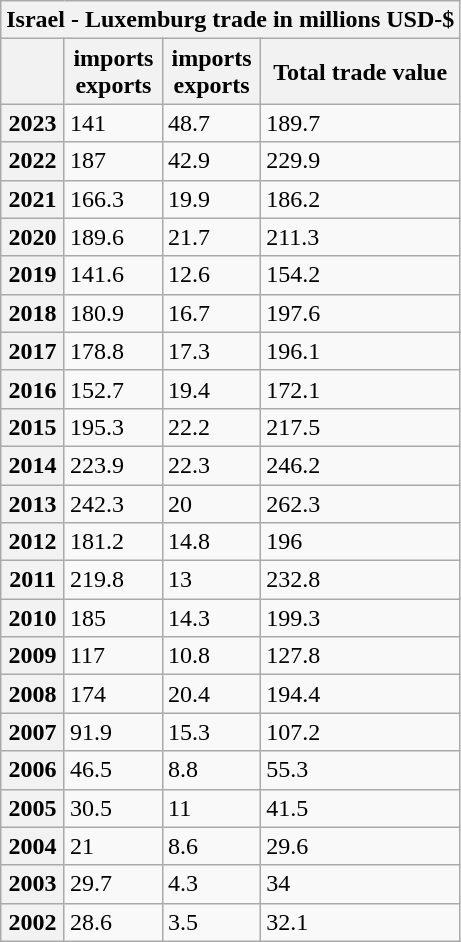<table class="wikitable mw-collapsible mw-collapsed">
<tr>
<th colspan="4">Israel - Luxemburg trade in millions USD-$</th>
</tr>
<tr>
<th></th>
<th> imports<br> exports</th>
<th> imports<br> exports</th>
<th>Total trade value</th>
</tr>
<tr>
<th>2023</th>
<td>141</td>
<td>48.7</td>
<td>189.7</td>
</tr>
<tr>
<th>2022</th>
<td>187</td>
<td>42.9</td>
<td>229.9</td>
</tr>
<tr>
<th>2021</th>
<td>166.3</td>
<td>19.9</td>
<td>186.2</td>
</tr>
<tr>
<th>2020</th>
<td>189.6</td>
<td>21.7</td>
<td>211.3</td>
</tr>
<tr>
<th>2019</th>
<td>141.6</td>
<td>12.6</td>
<td>154.2</td>
</tr>
<tr>
<th>2018</th>
<td>180.9</td>
<td>16.7</td>
<td>197.6</td>
</tr>
<tr>
<th>2017</th>
<td>178.8</td>
<td>17.3</td>
<td>196.1</td>
</tr>
<tr>
<th>2016</th>
<td>152.7</td>
<td>19.4</td>
<td>172.1</td>
</tr>
<tr>
<th>2015</th>
<td>195.3</td>
<td>22.2</td>
<td>217.5</td>
</tr>
<tr>
<th>2014</th>
<td>223.9</td>
<td>22.3</td>
<td>246.2</td>
</tr>
<tr>
<th>2013</th>
<td>242.3</td>
<td>20</td>
<td>262.3</td>
</tr>
<tr>
<th>2012</th>
<td>181.2</td>
<td>14.8</td>
<td>196</td>
</tr>
<tr>
<th>2011</th>
<td>219.8</td>
<td>13</td>
<td>232.8</td>
</tr>
<tr>
<th>2010</th>
<td>185</td>
<td>14.3</td>
<td>199.3</td>
</tr>
<tr>
<th>2009</th>
<td>117</td>
<td>10.8</td>
<td>127.8</td>
</tr>
<tr>
<th>2008</th>
<td>174</td>
<td>20.4</td>
<td>194.4</td>
</tr>
<tr>
<th>2007</th>
<td>91.9</td>
<td>15.3</td>
<td>107.2</td>
</tr>
<tr>
<th>2006</th>
<td>46.5</td>
<td>8.8</td>
<td>55.3</td>
</tr>
<tr>
<th>2005</th>
<td>30.5</td>
<td>11</td>
<td>41.5</td>
</tr>
<tr>
<th>2004</th>
<td>21</td>
<td>8.6</td>
<td>29.6</td>
</tr>
<tr>
<th>2003</th>
<td>29.7</td>
<td>4.3</td>
<td>34</td>
</tr>
<tr>
<th>2002</th>
<td>28.6</td>
<td>3.5</td>
<td>32.1</td>
</tr>
</table>
